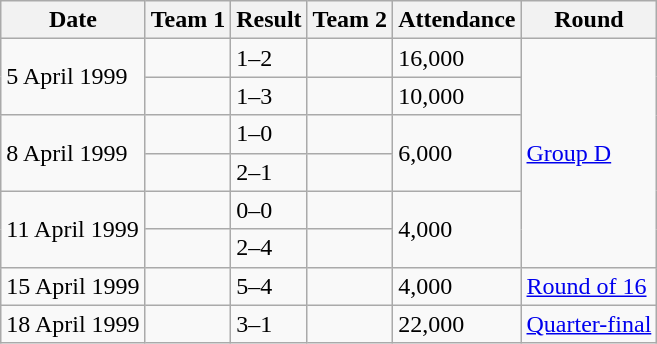<table class="wikitable" style="text-align: left;">
<tr>
<th>Date</th>
<th>Team 1</th>
<th>Result</th>
<th>Team 2</th>
<th>Attendance</th>
<th>Round</th>
</tr>
<tr>
<td rowspan=2>5 April 1999</td>
<td></td>
<td>1–2</td>
<td></td>
<td>16,000</td>
<td rowspan=6><a href='#'>Group D</a></td>
</tr>
<tr>
<td></td>
<td>1–3</td>
<td></td>
<td>10,000</td>
</tr>
<tr>
<td rowspan=2>8 April 1999</td>
<td></td>
<td>1–0</td>
<td></td>
<td rowspan=2>6,000</td>
</tr>
<tr>
<td></td>
<td>2–1</td>
<td></td>
</tr>
<tr>
<td rowspan=2>11 April 1999</td>
<td></td>
<td>0–0</td>
<td></td>
<td rowspan=2>4,000</td>
</tr>
<tr>
<td></td>
<td>2–4</td>
<td></td>
</tr>
<tr>
<td>15 April 1999</td>
<td></td>
<td>5–4 </td>
<td></td>
<td>4,000</td>
<td><a href='#'>Round of 16</a></td>
</tr>
<tr>
<td>18 April 1999</td>
<td></td>
<td>3–1</td>
<td></td>
<td>22,000</td>
<td><a href='#'>Quarter-final</a></td>
</tr>
</table>
